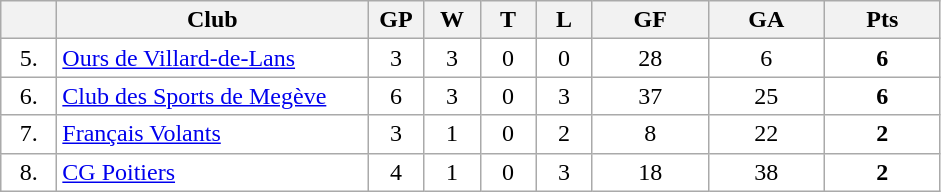<table class="wikitable">
<tr>
<th width="30"></th>
<th width="200">Club</th>
<th width="30">GP</th>
<th width="30">W</th>
<th width="30">T</th>
<th width="30">L</th>
<th width="70">GF</th>
<th width="70">GA</th>
<th width="70">Pts</th>
</tr>
<tr bgcolor="#FFFFFF" align="center">
<td>5.</td>
<td align="left"><a href='#'>Ours de Villard-de-Lans</a></td>
<td>3</td>
<td>3</td>
<td>0</td>
<td>0</td>
<td>28</td>
<td>6</td>
<td><strong>6</strong></td>
</tr>
<tr bgcolor="#FFFFFF" align="center">
<td>6.</td>
<td align="left"><a href='#'>Club des Sports de Megève</a></td>
<td>6</td>
<td>3</td>
<td>0</td>
<td>3</td>
<td>37</td>
<td>25</td>
<td><strong>6</strong></td>
</tr>
<tr bgcolor="#FFFFFF" align="center">
<td>7.</td>
<td align="left"><a href='#'>Français Volants</a></td>
<td>3</td>
<td>1</td>
<td>0</td>
<td>2</td>
<td>8</td>
<td>22</td>
<td><strong>2</strong></td>
</tr>
<tr bgcolor="#FFFFFF" align="center">
<td>8.</td>
<td align="left"><a href='#'>CG Poitiers</a></td>
<td>4</td>
<td>1</td>
<td>0</td>
<td>3</td>
<td>18</td>
<td>38</td>
<td><strong>2</strong></td>
</tr>
</table>
